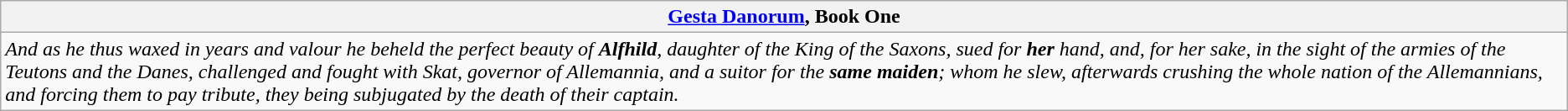<table class="wikitable">
<tr>
<th><a href='#'>Gesta Danorum</a>, <strong>Book One</strong></th>
</tr>
<tr>
<td><em>And as he thus waxed in years and valour he beheld the perfect beauty of <strong>Alfhild</strong>, daughter of the King of the Saxons, sued for <strong>her</strong> hand, and, for her sake, in the sight of the armies of the Teutons and the Danes, challenged and fought with Skat, governor of Allemannia, and a suitor for the <strong>same maiden</strong>; whom he slew, afterwards crushing the whole nation of the Allemannians, and forcing them to pay tribute, they being subjugated by the death of their captain.</em></td>
</tr>
</table>
